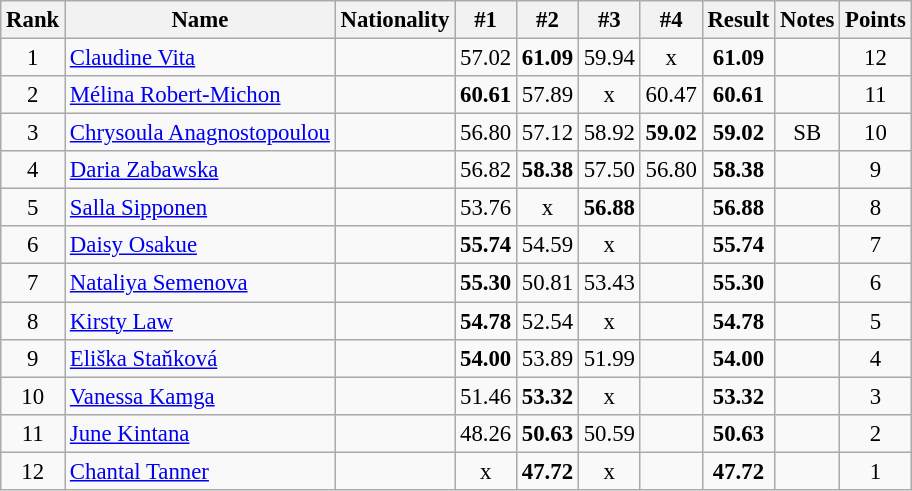<table class="wikitable sortable" style="text-align:center; font-size:95%">
<tr>
<th>Rank</th>
<th>Name</th>
<th>Nationality</th>
<th>#1</th>
<th>#2</th>
<th>#3</th>
<th>#4</th>
<th>Result</th>
<th>Notes</th>
<th>Points</th>
</tr>
<tr>
<td>1</td>
<td align=left><a href='#'>Claudine Vita</a></td>
<td align=left></td>
<td>57.02</td>
<td><strong>61.09</strong></td>
<td>59.94</td>
<td>x</td>
<td><strong>61.09</strong></td>
<td></td>
<td>12</td>
</tr>
<tr>
<td>2</td>
<td align=left><a href='#'>Mélina Robert-Michon</a></td>
<td align=left></td>
<td><strong>60.61</strong></td>
<td>57.89</td>
<td>x</td>
<td>60.47</td>
<td><strong>60.61</strong></td>
<td></td>
<td>11</td>
</tr>
<tr>
<td>3</td>
<td align=left><a href='#'>Chrysoula Anagnostopoulou</a></td>
<td align=left></td>
<td>56.80</td>
<td>57.12</td>
<td>58.92</td>
<td><strong>59.02</strong></td>
<td><strong>59.02</strong></td>
<td>SB</td>
<td>10</td>
</tr>
<tr>
<td>4</td>
<td align=left><a href='#'>Daria Zabawska</a></td>
<td align=left></td>
<td>56.82</td>
<td><strong>58.38</strong></td>
<td>57.50</td>
<td>56.80</td>
<td><strong>58.38</strong></td>
<td></td>
<td>9</td>
</tr>
<tr>
<td>5</td>
<td align=left><a href='#'>Salla Sipponen</a></td>
<td align=left></td>
<td>53.76</td>
<td>x</td>
<td><strong>56.88</strong></td>
<td></td>
<td><strong>56.88</strong></td>
<td></td>
<td>8</td>
</tr>
<tr>
<td>6</td>
<td align=left><a href='#'>Daisy Osakue</a></td>
<td align=left></td>
<td><strong>55.74</strong></td>
<td>54.59</td>
<td>x</td>
<td></td>
<td><strong>55.74</strong></td>
<td></td>
<td>7</td>
</tr>
<tr>
<td>7</td>
<td align=left><a href='#'>Nataliya Semenova</a></td>
<td align=left></td>
<td><strong>55.30</strong></td>
<td>50.81</td>
<td>53.43</td>
<td></td>
<td><strong>55.30</strong></td>
<td></td>
<td>6</td>
</tr>
<tr>
<td>8</td>
<td align=left><a href='#'>Kirsty Law</a></td>
<td align=left></td>
<td><strong>54.78</strong></td>
<td>52.54</td>
<td>x</td>
<td></td>
<td><strong>54.78</strong></td>
<td></td>
<td>5</td>
</tr>
<tr>
<td>9</td>
<td align=left><a href='#'>Eliška Staňková</a></td>
<td align=left></td>
<td><strong>54.00</strong></td>
<td>53.89</td>
<td>51.99</td>
<td></td>
<td><strong>54.00</strong></td>
<td></td>
<td>4</td>
</tr>
<tr>
<td>10</td>
<td align=left><a href='#'>Vanessa Kamga</a></td>
<td align=left></td>
<td>51.46</td>
<td><strong>53.32</strong></td>
<td>x</td>
<td></td>
<td><strong>53.32</strong></td>
<td></td>
<td>3</td>
</tr>
<tr>
<td>11</td>
<td align=left><a href='#'>June Kintana</a></td>
<td align=left></td>
<td>48.26</td>
<td><strong>50.63</strong></td>
<td>50.59</td>
<td></td>
<td><strong>50.63</strong></td>
<td></td>
<td>2</td>
</tr>
<tr>
<td>12</td>
<td align=left><a href='#'>Chantal Tanner</a></td>
<td align=left></td>
<td>x</td>
<td><strong>47.72</strong></td>
<td>x</td>
<td></td>
<td><strong>47.72</strong></td>
<td></td>
<td>1</td>
</tr>
</table>
